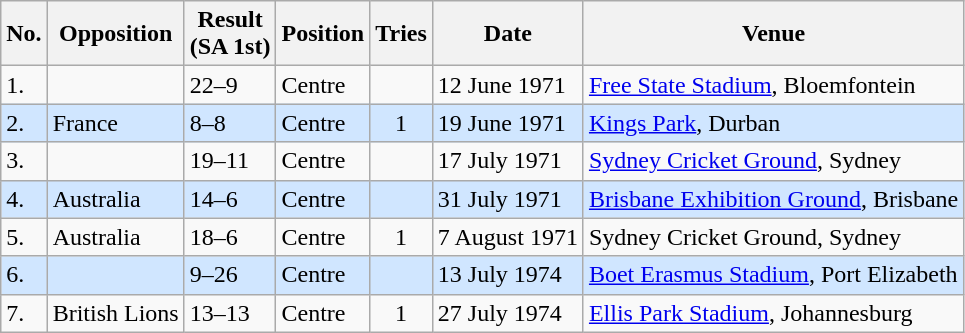<table class="wikitable sortable">
<tr>
<th>No.</th>
<th>Opposition</th>
<th>Result<br>(SA 1st)</th>
<th>Position</th>
<th>Tries</th>
<th>Date</th>
<th>Venue</th>
</tr>
<tr>
<td>1.</td>
<td></td>
<td>22–9</td>
<td>Centre</td>
<td></td>
<td>12 June 1971</td>
<td><a href='#'>Free State Stadium</a>, Bloemfontein</td>
</tr>
<tr style="background: #D0E6FF;">
<td>2.</td>
<td> France</td>
<td>8–8</td>
<td>Centre</td>
<td align="center">1</td>
<td>19 June 1971</td>
<td><a href='#'>Kings Park</a>, Durban</td>
</tr>
<tr>
<td>3.</td>
<td></td>
<td>19–11</td>
<td>Centre</td>
<td></td>
<td>17 July 1971</td>
<td><a href='#'>Sydney Cricket Ground</a>, Sydney</td>
</tr>
<tr style="background: #D0E6FF;">
<td>4.</td>
<td> Australia</td>
<td>14–6</td>
<td>Centre</td>
<td></td>
<td>31 July 1971</td>
<td><a href='#'>Brisbane Exhibition Ground</a>, Brisbane</td>
</tr>
<tr>
<td>5.</td>
<td> Australia</td>
<td>18–6</td>
<td>Centre</td>
<td align="center">1</td>
<td>7 August 1971</td>
<td>Sydney Cricket Ground, Sydney</td>
</tr>
<tr style="background: #D0E6FF;">
<td>6.</td>
<td></td>
<td>9–26</td>
<td>Centre</td>
<td></td>
<td>13 July 1974</td>
<td><a href='#'>Boet Erasmus Stadium</a>, Port Elizabeth</td>
</tr>
<tr>
<td>7.</td>
<td> British Lions</td>
<td>13–13</td>
<td>Centre</td>
<td align="center">1</td>
<td>27 July 1974</td>
<td><a href='#'>Ellis Park Stadium</a>, Johannesburg</td>
</tr>
</table>
